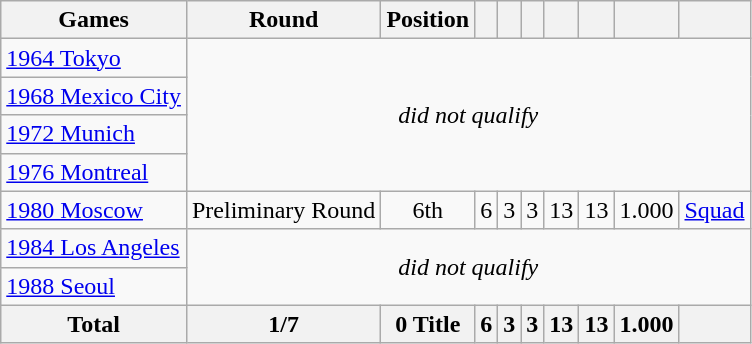<table class="wikitable" style="text-align:center;">
<tr>
<th>Games</th>
<th>Round</th>
<th>Position</th>
<th></th>
<th></th>
<th></th>
<th></th>
<th></th>
<th></th>
<th></th>
</tr>
<tr>
<td style="text-align: left;"> <a href='#'>1964 Tokyo</a></td>
<td colspan=9 rowspan=4><em>did not qualify</em></td>
</tr>
<tr>
<td style="text-align: left;"> <a href='#'>1968 Mexico City</a></td>
</tr>
<tr>
<td style="text-align: left;"> <a href='#'>1972 Munich</a></td>
</tr>
<tr>
<td style="text-align: left;"> <a href='#'>1976 Montreal</a></td>
</tr>
<tr>
<td align=left> <a href='#'>1980 Moscow</a></td>
<td>Preliminary Round</td>
<td>6th</td>
<td>6</td>
<td>3</td>
<td>3</td>
<td>13</td>
<td>13</td>
<td>1.000</td>
<td><a href='#'>Squad</a></td>
</tr>
<tr>
<td style="text-align: left;"> <a href='#'>1984 Los Angeles</a></td>
<td colspan=9 rowspan=2><em>did not qualify</em></td>
</tr>
<tr>
<td style="text-align: left;"> <a href='#'>1988 Seoul</a></td>
</tr>
<tr>
<th>Total</th>
<th>1/7</th>
<th>0 Title</th>
<th>6</th>
<th>3</th>
<th>3</th>
<th>13</th>
<th>13</th>
<th>1.000</th>
<th></th>
</tr>
</table>
